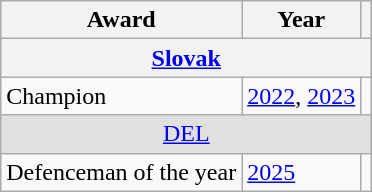<table class="wikitable">
<tr>
<th>Award</th>
<th>Year</th>
<th></th>
</tr>
<tr>
<th colspan="3"><a href='#'>Slovak</a></th>
</tr>
<tr>
<td>Champion</td>
<td><a href='#'>2022</a>, <a href='#'>2023</a></td>
<td></td>
</tr>
<tr ALIGN="center" bgcolor="#e0e0e0">
<td colspan="3"><a href='#'>DEL</a></td>
</tr>
<tr>
<td>Defenceman of the year</td>
<td><a href='#'>2025</a></td>
<td></td>
</tr>
</table>
